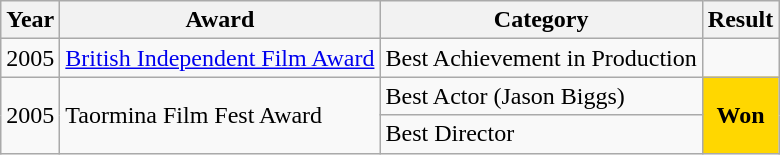<table class="wikitable">
<tr>
<th>Year</th>
<th>Award</th>
<th>Category</th>
<th>Result</th>
</tr>
<tr>
<td>2005</td>
<td><a href='#'>British Independent Film Award</a></td>
<td>Best Achievement in Production</td>
<td></td>
</tr>
<tr>
<td rowspan="2">2005</td>
<td rowspan="2">Taormina Film Fest Award</td>
<td>Best Actor (Jason Biggs)</td>
<td rowspan="2" bgcolor="gold" align="center"><strong>Won</strong></td>
</tr>
<tr>
<td>Best Director</td>
</tr>
</table>
